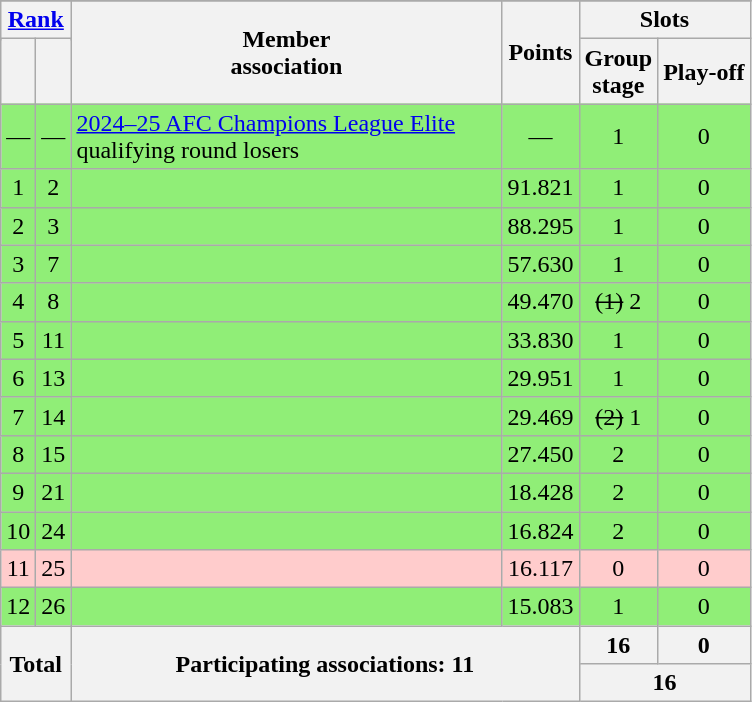<table class="wikitable" style="text-align:center">
<tr>
</tr>
<tr>
<th colspan=2 rowspan=2><a href='#'>Rank</a></th>
<th rowspan=3 width=280>Member<br>association</th>
<th rowspan=3>Points</th>
<th colspan=3>Slots</th>
</tr>
<tr>
<th rowspan=2>Group<br>stage</th>
<th rowspan=2>Play-off</th>
</tr>
<tr>
<th></th>
<th></th>
</tr>
<tr bgcolor=#90ee77>
<td>—</td>
<td>—</td>
<td align=left><a href='#'>2024–25 AFC Champions League Elite</a> qualifying round losers</td>
<td>—</td>
<td>1</td>
<td>0</td>
</tr>
<tr bgcolor=#90ee77>
<td>1</td>
<td>2</td>
<td align=left></td>
<td>91.821</td>
<td>1</td>
<td>0</td>
</tr>
<tr bgcolor=#90ee77>
<td>2</td>
<td>3</td>
<td align=left></td>
<td>88.295</td>
<td>1</td>
<td>0</td>
</tr>
<tr bgcolor=#90ee77>
<td>3</td>
<td>7</td>
<td align=left></td>
<td>57.630</td>
<td>1</td>
<td>0</td>
</tr>
<tr bgcolor=#90ee77>
<td>4</td>
<td>8</td>
<td align=left></td>
<td>49.470</td>
<td><s>(1)</s> 2</td>
<td>0</td>
</tr>
<tr bgcolor=#90ee77>
<td>5</td>
<td>11</td>
<td align=left></td>
<td>33.830</td>
<td>1</td>
<td>0</td>
</tr>
<tr bgcolor=#90ee77>
<td>6</td>
<td>13</td>
<td align=left></td>
<td>29.951</td>
<td>1</td>
<td>0</td>
</tr>
<tr bgcolor=#90ee77>
<td>7</td>
<td>14</td>
<td align=left></td>
<td>29.469</td>
<td><s>(2)</s> 1</td>
<td>0</td>
</tr>
<tr bgcolor=#90ee77>
<td>8</td>
<td>15</td>
<td align=left></td>
<td>27.450</td>
<td>2</td>
<td>0</td>
</tr>
<tr bgcolor=#90ee77>
<td>9</td>
<td>21</td>
<td align=left></td>
<td>18.428</td>
<td>2</td>
<td>0</td>
</tr>
<tr bgcolor=#90ee77>
<td>10</td>
<td>24</td>
<td align=left></td>
<td>16.824</td>
<td>2</td>
<td>0</td>
</tr>
<tr bgcolor=#ffcccc>
<td>11</td>
<td>25</td>
<td align=left></td>
<td>16.117</td>
<td>0</td>
<td>0</td>
</tr>
<tr bgcolor=#90ee77>
<td>12</td>
<td>26</td>
<td align=left></td>
<td>15.083</td>
<td>1</td>
<td>0</td>
</tr>
<tr>
<th colspan=2 rowspan=2>Total</th>
<th colspan=2 rowspan=2>Participating associations: 11</th>
<th>16</th>
<th>0</th>
</tr>
<tr>
<th colspan=2>16</th>
</tr>
</table>
